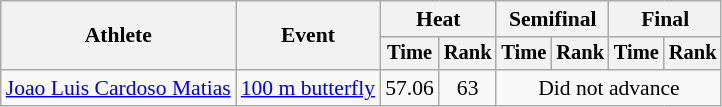<table class="wikitable" style="font-size:90%">
<tr>
<th rowspan="2">Athlete</th>
<th rowspan="2">Event</th>
<th colspan="2">Heat</th>
<th colspan="2">Semifinal</th>
<th colspan="2">Final</th>
</tr>
<tr style="font-size:95%">
<th>Time</th>
<th>Rank</th>
<th>Time</th>
<th>Rank</th>
<th>Time</th>
<th>Rank</th>
</tr>
<tr align=center>
<td align=left><a href='#'>Joao Luis Cardoso Matias</a></td>
<td align=left><a href='#'>100 m butterfly</a></td>
<td>57.06</td>
<td>63</td>
<td colspan=4>Did not advance</td>
</tr>
</table>
